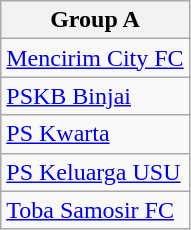<table class="wikitable">
<tr>
<th><strong>Group A</strong></th>
</tr>
<tr>
<td><a href='#'>Mencirim City FC</a></td>
</tr>
<tr>
<td><a href='#'>PSKB Binjai</a></td>
</tr>
<tr>
<td><a href='#'>PS Kwarta</a></td>
</tr>
<tr>
<td><a href='#'>PS Keluarga USU</a></td>
</tr>
<tr>
<td><a href='#'>Toba Samosir FC</a></td>
</tr>
</table>
